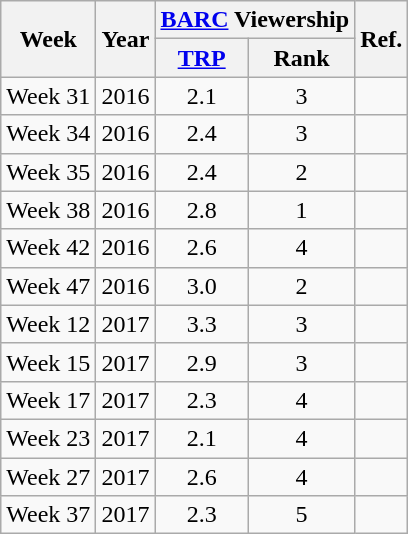<table class="wikitable sortable" style="text-align:center">
<tr>
<th rowspan="2">Week</th>
<th rowspan="2">Year</th>
<th colspan="2"><a href='#'>BARC</a> Viewership</th>
<th rowspan="2">Ref.</th>
</tr>
<tr>
<th><a href='#'>TRP</a></th>
<th>Rank</th>
</tr>
<tr>
<td>Week 31</td>
<td>2016</td>
<td>2.1</td>
<td>3</td>
<td></td>
</tr>
<tr>
<td>Week 34</td>
<td>2016</td>
<td>2.4</td>
<td>3</td>
<td></td>
</tr>
<tr>
<td>Week 35</td>
<td>2016</td>
<td>2.4</td>
<td>2</td>
<td></td>
</tr>
<tr>
<td>Week 38</td>
<td>2016</td>
<td>2.8</td>
<td>1</td>
<td></td>
</tr>
<tr>
<td>Week 42</td>
<td>2016</td>
<td>2.6</td>
<td>4</td>
<td></td>
</tr>
<tr>
<td>Week 47</td>
<td>2016</td>
<td>3.0</td>
<td>2</td>
<td></td>
</tr>
<tr>
<td>Week 12</td>
<td>2017</td>
<td>3.3</td>
<td>3</td>
<td></td>
</tr>
<tr>
<td>Week 15</td>
<td>2017</td>
<td>2.9</td>
<td>3</td>
<td></td>
</tr>
<tr>
<td>Week 17</td>
<td>2017</td>
<td>2.3</td>
<td>4</td>
<td></td>
</tr>
<tr>
<td>Week 23</td>
<td>2017</td>
<td>2.1</td>
<td>4</td>
<td></td>
</tr>
<tr>
<td>Week 27</td>
<td>2017</td>
<td>2.6</td>
<td>4</td>
<td></td>
</tr>
<tr>
<td>Week 37</td>
<td>2017</td>
<td>2.3</td>
<td>5</td>
<td></td>
</tr>
</table>
